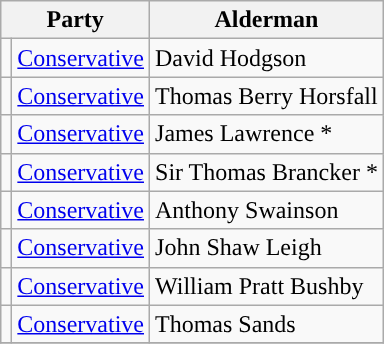<table class="wikitable">
<tr>
<th colspan="2">Party</th>
<th>Alderman</th>
</tr>
<tr>
<td style="background-color:"></td>
<td><a href='#'>Conservative</a></td>
<td>David Hodgson</td>
</tr>
<tr>
<td style="background-color:"></td>
<td><a href='#'>Conservative</a></td>
<td>Thomas Berry Horsfall</td>
</tr>
<tr>
<td style="background-color:"></td>
<td><a href='#'>Conservative</a></td>
<td>James Lawrence *</td>
</tr>
<tr>
<td style="background-color:"></td>
<td><a href='#'>Conservative</a></td>
<td>Sir Thomas Brancker *</td>
</tr>
<tr>
<td style="background-color:"></td>
<td><a href='#'>Conservative</a></td>
<td>Anthony Swainson</td>
</tr>
<tr>
<td style="background-color:"></td>
<td><a href='#'>Conservative</a></td>
<td>John Shaw Leigh</td>
</tr>
<tr>
<td style="background-color:"></td>
<td><a href='#'>Conservative</a></td>
<td>William Pratt Bushby</td>
</tr>
<tr>
<td style="background-color:"></td>
<td><a href='#'>Conservative</a></td>
<td>Thomas Sands</td>
</tr>
<tr>
</tr>
</table>
